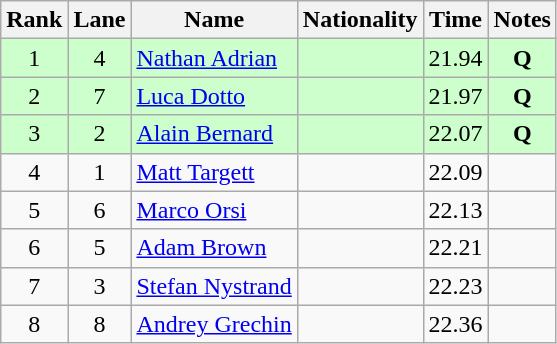<table class="wikitable sortable" style="text-align:center">
<tr>
<th>Rank</th>
<th>Lane</th>
<th>Name</th>
<th>Nationality</th>
<th>Time</th>
<th>Notes</th>
</tr>
<tr bgcolor=ccffcc>
<td>1</td>
<td>4</td>
<td align=left><a href='#'>Nathan Adrian</a></td>
<td align=left></td>
<td>21.94</td>
<td><strong>Q</strong></td>
</tr>
<tr bgcolor=ccffcc>
<td>2</td>
<td>7</td>
<td align=left><a href='#'>Luca Dotto</a></td>
<td align=left></td>
<td>21.97</td>
<td><strong>Q</strong></td>
</tr>
<tr bgcolor=ccffcc>
<td>3</td>
<td>2</td>
<td align=left><a href='#'>Alain Bernard</a></td>
<td align=left></td>
<td>22.07</td>
<td><strong>Q</strong></td>
</tr>
<tr>
<td>4</td>
<td>1</td>
<td align=left><a href='#'>Matt Targett</a></td>
<td align=left></td>
<td>22.09</td>
<td></td>
</tr>
<tr>
<td>5</td>
<td>6</td>
<td align=left><a href='#'>Marco Orsi</a></td>
<td align=left></td>
<td>22.13</td>
<td></td>
</tr>
<tr>
<td>6</td>
<td>5</td>
<td align=left><a href='#'>Adam Brown</a></td>
<td align=left></td>
<td>22.21</td>
<td></td>
</tr>
<tr>
<td>7</td>
<td>3</td>
<td align=left><a href='#'>Stefan Nystrand</a></td>
<td align=left></td>
<td>22.23</td>
<td></td>
</tr>
<tr>
<td>8</td>
<td>8</td>
<td align=left><a href='#'>Andrey Grechin</a></td>
<td align=left></td>
<td>22.36</td>
<td></td>
</tr>
</table>
